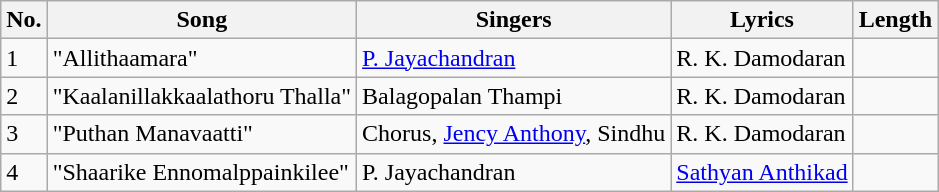<table class="wikitable">
<tr>
<th>No.</th>
<th>Song</th>
<th>Singers</th>
<th>Lyrics</th>
<th>Length</th>
</tr>
<tr>
<td>1</td>
<td>"Allithaamara"</td>
<td><a href='#'>P. Jayachandran</a></td>
<td>R. K. Damodaran</td>
<td></td>
</tr>
<tr>
<td>2</td>
<td>"Kaalanillakkaalathoru Thalla"</td>
<td>Balagopalan Thampi</td>
<td>R. K. Damodaran</td>
<td></td>
</tr>
<tr>
<td>3</td>
<td>"Puthan Manavaatti"</td>
<td>Chorus, <a href='#'>Jency Anthony</a>, Sindhu</td>
<td>R. K. Damodaran</td>
<td></td>
</tr>
<tr>
<td>4</td>
<td>"Shaarike Ennomalppainkilee"</td>
<td>P. Jayachandran</td>
<td><a href='#'>Sathyan Anthikad</a></td>
<td></td>
</tr>
</table>
